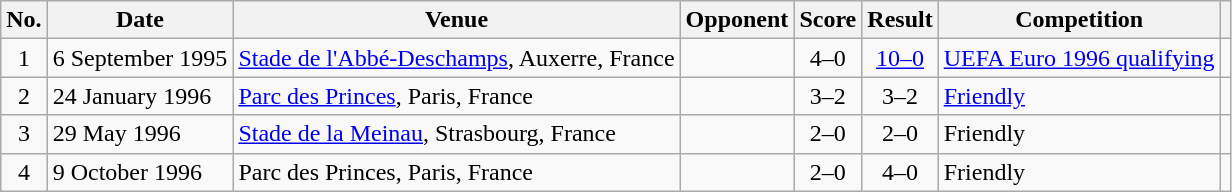<table class="wikitable sortable">
<tr>
<th scope="col">No.</th>
<th scope="col">Date</th>
<th scope="col">Venue</th>
<th scope="col">Opponent</th>
<th scope="col">Score</th>
<th scope="col">Result</th>
<th scope="col">Competition</th>
<th scope="col" class="unsortable"></th>
</tr>
<tr>
<td align="center">1</td>
<td>6 September 1995</td>
<td><a href='#'>Stade de l'Abbé-Deschamps</a>, Auxerre, France</td>
<td></td>
<td align="center">4–0</td>
<td align="center"><a href='#'>10–0</a></td>
<td><a href='#'>UEFA Euro 1996 qualifying</a></td>
<td align="center"></td>
</tr>
<tr>
<td align="center">2</td>
<td>24 January 1996</td>
<td><a href='#'>Parc des Princes</a>, Paris, France</td>
<td></td>
<td align="center">3–2</td>
<td align="center">3–2</td>
<td><a href='#'>Friendly</a></td>
<td align="center"></td>
</tr>
<tr>
<td align="center">3</td>
<td>29 May 1996</td>
<td><a href='#'>Stade de la Meinau</a>, Strasbourg, France</td>
<td></td>
<td align="center">2–0</td>
<td align="center">2–0</td>
<td>Friendly</td>
<td align="center"></td>
</tr>
<tr>
<td align="center">4</td>
<td>9 October 1996</td>
<td>Parc des Princes, Paris, France</td>
<td></td>
<td align="center">2–0</td>
<td align="center">4–0</td>
<td>Friendly</td>
<td align="center"></td>
</tr>
</table>
